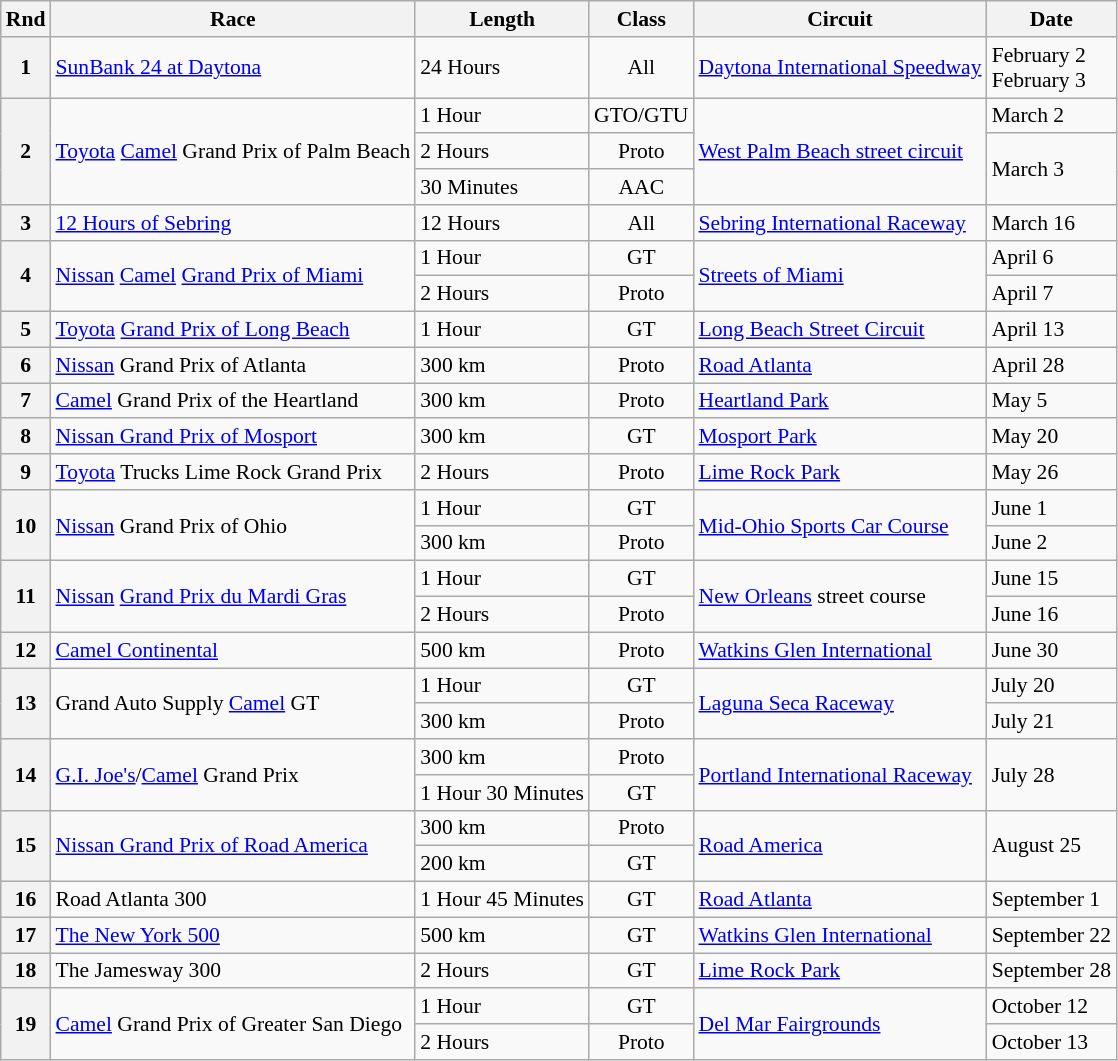<table class="wikitable" style="font-size: 90%;">
<tr>
<th>Rnd</th>
<th>Race</th>
<th>Length</th>
<th>Class</th>
<th>Circuit</th>
<th>Date</th>
</tr>
<tr>
<th>1</th>
<td><a href='#'>SunBank 24 at Daytona</a></td>
<td>24 Hours</td>
<td align="center">All</td>
<td><a href='#'>Daytona International Speedway</a></td>
<td>February 2<br>February 3</td>
</tr>
<tr>
<th rowspan=3>2</th>
<td rowspan=3><a href='#'>Toyota</a> <a href='#'>Camel</a> Grand Prix of Palm Beach</td>
<td>1 Hour</td>
<td align="center">GTO/GTU</td>
<td rowspan=3><a href='#'>West Palm Beach street circuit</a></td>
<td>March 2</td>
</tr>
<tr>
<td>2 Hours</td>
<td align="center">Proto</td>
<td rowspan=2>March 3</td>
</tr>
<tr>
<td>30 Minutes</td>
<td align="center">AAC</td>
</tr>
<tr>
<th>3</th>
<td><a href='#'>12 Hours of Sebring</a></td>
<td>12 Hours</td>
<td align="center">All</td>
<td><a href='#'>Sebring International Raceway</a></td>
<td>March 16</td>
</tr>
<tr>
<th rowspan=2>4</th>
<td rowspan=2><a href='#'>Nissan</a> <a href='#'>Camel</a> <a href='#'>Grand Prix of Miami</a></td>
<td>1 Hour</td>
<td align="center">GT</td>
<td rowspan=2><a href='#'>Streets of Miami</a></td>
<td>April 6</td>
</tr>
<tr>
<td>2 Hours</td>
<td align="center">Proto</td>
<td>April 7</td>
</tr>
<tr>
<th>5</th>
<td><a href='#'>Toyota</a> <a href='#'>Grand Prix of Long Beach</a></td>
<td>1 Hour</td>
<td align="center">GT</td>
<td><a href='#'>Long Beach Street Circuit</a></td>
<td>April 13</td>
</tr>
<tr>
<th>6</th>
<td><a href='#'>Nissan</a> Grand Prix of Atlanta</td>
<td>300 km</td>
<td align="center">Proto</td>
<td><a href='#'>Road Atlanta</a></td>
<td>April 28</td>
</tr>
<tr>
<th>7</th>
<td><a href='#'>Camel</a> Grand Prix of the Heartland</td>
<td>300 km</td>
<td align="center">Proto</td>
<td><a href='#'>Heartland Park</a></td>
<td>May 5</td>
</tr>
<tr>
<th>8</th>
<td><a href='#'>Nissan Grand Prix of Mosport</a></td>
<td>300 km</td>
<td align="center">GT</td>
<td><a href='#'>Mosport Park</a></td>
<td>May 20</td>
</tr>
<tr>
<th>9</th>
<td><a href='#'>Toyota</a> Trucks Lime Rock Grand Prix</td>
<td>2 Hours</td>
<td align="center">Proto</td>
<td><a href='#'>Lime Rock Park</a></td>
<td>May 26</td>
</tr>
<tr>
<th rowspan=2>10</th>
<td rowspan=2><a href='#'>Nissan</a> Grand Prix of Ohio</td>
<td>1 Hour</td>
<td align="center">GT</td>
<td rowspan=2><a href='#'>Mid-Ohio Sports Car Course</a></td>
<td>June 1</td>
</tr>
<tr>
<td>300 km</td>
<td align="center">Proto</td>
<td>June 2</td>
</tr>
<tr>
<th rowspan=2>11</th>
<td rowspan=2><a href='#'>Nissan</a> <a href='#'>Grand Prix du Mardi Gras</a></td>
<td>1 Hour</td>
<td align="center">GT</td>
<td rowspan=2><a href='#'>New Orleans</a> street course</td>
<td>June 15</td>
</tr>
<tr>
<td>2 Hours</td>
<td align="center">Proto</td>
<td>June 16</td>
</tr>
<tr>
<th>12</th>
<td><a href='#'>Camel Continental</a></td>
<td>500 km</td>
<td align="center">Proto</td>
<td><a href='#'>Watkins Glen International</a></td>
<td>June 30</td>
</tr>
<tr>
<th rowspan=2>13</th>
<td rowspan=2>Grand Auto Supply <a href='#'>Camel</a> GT</td>
<td>1 Hour</td>
<td align="center">GT</td>
<td rowspan=2><a href='#'>Laguna Seca Raceway</a></td>
<td>July 20</td>
</tr>
<tr>
<td>300 km</td>
<td align="center">Proto</td>
<td>July 21</td>
</tr>
<tr>
<th rowspan=2>14</th>
<td rowspan=2><a href='#'>G.I. Joe's</a>/<a href='#'>Camel</a> Grand Prix</td>
<td>300 km</td>
<td align="center">Proto</td>
<td rowspan=2><a href='#'>Portland International Raceway</a></td>
<td rowspan=2>July 28</td>
</tr>
<tr>
<td>1 Hour 30 Minutes</td>
<td align="center">GT</td>
</tr>
<tr>
<th rowspan=2>15</th>
<td rowspan=2><a href='#'>Nissan Grand Prix of Road America</a></td>
<td>300 km</td>
<td align="center">Proto</td>
<td rowspan=2><a href='#'>Road America</a></td>
<td rowspan=2>August 25</td>
</tr>
<tr>
<td>200 km</td>
<td align="center">GT</td>
</tr>
<tr>
<th>16</th>
<td>Road Atlanta 300</td>
<td>1 Hour 45 Minutes</td>
<td align="center">GT</td>
<td><a href='#'>Road Atlanta</a></td>
<td>September 1</td>
</tr>
<tr>
<th>17</th>
<td><a href='#'>The New York 500</a></td>
<td>500 km</td>
<td align="center">GT</td>
<td><a href='#'>Watkins Glen International</a></td>
<td>September 22</td>
</tr>
<tr>
<th>18</th>
<td>The Jamesway 300</td>
<td>2 Hours</td>
<td align="center">GT</td>
<td><a href='#'>Lime Rock Park</a></td>
<td>September 28</td>
</tr>
<tr>
<th rowspan=2>19</th>
<td rowspan=2><a href='#'>Camel</a> Grand Prix of Greater San Diego</td>
<td>1 Hour</td>
<td align="center">GT</td>
<td rowspan=2><a href='#'>Del Mar Fairgrounds</a></td>
<td>October 12</td>
</tr>
<tr>
<td>2 Hours</td>
<td align="center">Proto</td>
<td>October 13</td>
</tr>
</table>
